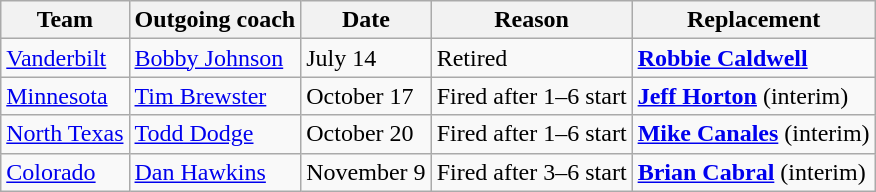<table class="wikitable sortable">
<tr>
<th>Team</th>
<th>Outgoing coach</th>
<th>Date</th>
<th>Reason</th>
<th>Replacement</th>
</tr>
<tr>
<td><a href='#'>Vanderbilt</a></td>
<td><a href='#'>Bobby Johnson</a></td>
<td>July 14</td>
<td>Retired</td>
<td><strong><a href='#'>Robbie Caldwell</a></strong></td>
</tr>
<tr>
<td><a href='#'>Minnesota</a></td>
<td><a href='#'>Tim Brewster</a></td>
<td>October 17</td>
<td>Fired after 1–6 start</td>
<td><strong><a href='#'>Jeff Horton</a></strong> (interim)</td>
</tr>
<tr>
<td><a href='#'>North Texas</a></td>
<td><a href='#'>Todd Dodge</a></td>
<td>October 20</td>
<td>Fired after 1–6 start</td>
<td><strong><a href='#'>Mike Canales</a></strong> (interim)</td>
</tr>
<tr>
<td><a href='#'>Colorado</a></td>
<td><a href='#'>Dan Hawkins</a></td>
<td>November 9</td>
<td>Fired after 3–6 start</td>
<td><strong><a href='#'>Brian Cabral</a></strong> (interim)</td>
</tr>
</table>
